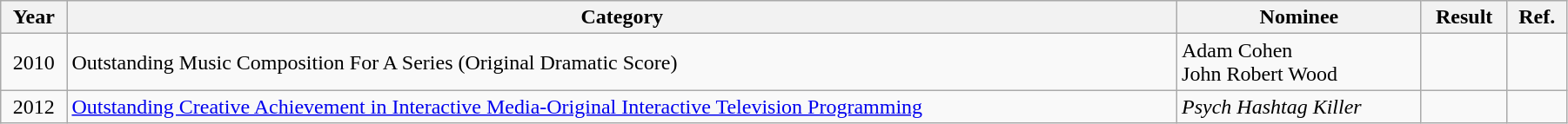<table class="wikitable plainrowheaders" style="width:95%;">
<tr>
<th scope="col">Year</th>
<th scope="col">Category</th>
<th scope="col">Nominee</th>
<th scope="col">Result</th>
<th scope="col">Ref.</th>
</tr>
<tr>
<td style="text-align:center;">2010</td>
<td>Outstanding Music Composition For A Series (Original Dramatic Score)</td>
<td>Adam Cohen<br>John Robert Wood<br></td>
<td></td>
<td style="text-align:center;"></td>
</tr>
<tr>
<td style="text-align:center;">2012</td>
<td><a href='#'>Outstanding Creative Achievement in Interactive Media-Original Interactive Television Programming</a></td>
<td><em>Psych Hashtag Killer</em></td>
<td></td>
<td style="text-align:center;"></td>
</tr>
</table>
